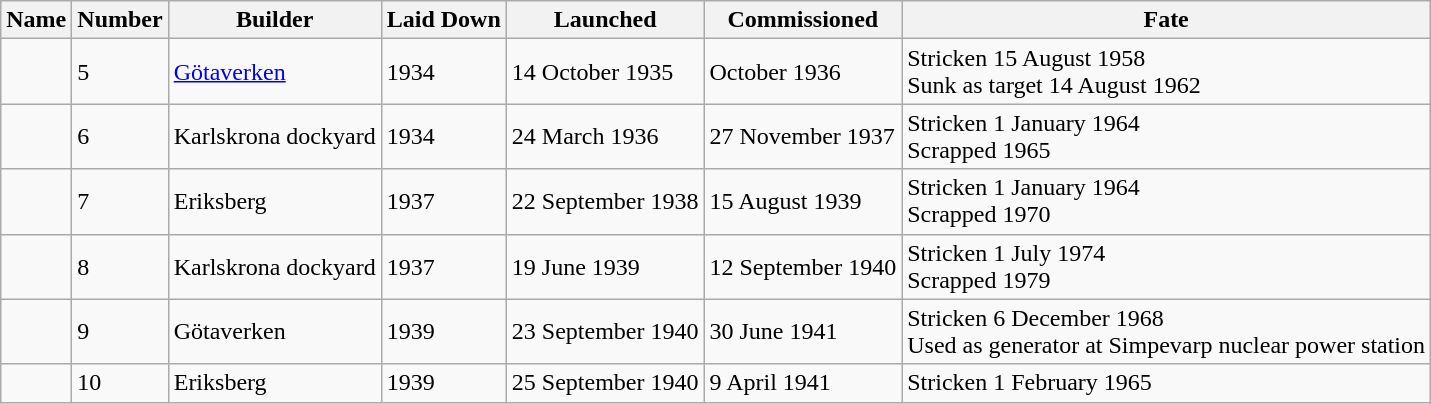<table class="wikitable" border="1">
<tr>
<th>Name</th>
<th>Number</th>
<th>Builder</th>
<th>Laid Down</th>
<th>Launched</th>
<th>Commissioned</th>
<th>Fate</th>
</tr>
<tr>
<td></td>
<td>5</td>
<td><a href='#'>Götaverken</a></td>
<td>1934</td>
<td>14 October 1935</td>
<td>October 1936</td>
<td>Stricken 15 August 1958<br>Sunk as target 14 August 1962</td>
</tr>
<tr>
<td></td>
<td>6</td>
<td>Karlskrona dockyard</td>
<td>1934</td>
<td>24 March 1936</td>
<td>27 November 1937</td>
<td>Stricken 1 January 1964<br>Scrapped 1965</td>
</tr>
<tr>
<td></td>
<td>7</td>
<td>Eriksberg</td>
<td>1937</td>
<td>22 September 1938</td>
<td>15 August 1939</td>
<td>Stricken 1 January 1964<br>Scrapped 1970</td>
</tr>
<tr>
<td></td>
<td>8</td>
<td>Karlskrona dockyard</td>
<td>1937</td>
<td>19 June 1939</td>
<td>12 September 1940</td>
<td>Stricken 1 July 1974<br>Scrapped 1979</td>
</tr>
<tr>
<td></td>
<td>9</td>
<td>Götaverken</td>
<td>1939</td>
<td>23 September 1940</td>
<td>30 June 1941</td>
<td>Stricken 6 December 1968<br>Used as generator at Simpevarp nuclear power station</td>
</tr>
<tr>
<td></td>
<td>10</td>
<td>Eriksberg</td>
<td>1939</td>
<td>25 September 1940</td>
<td>9 April 1941</td>
<td>Stricken 1 February 1965</td>
</tr>
</table>
